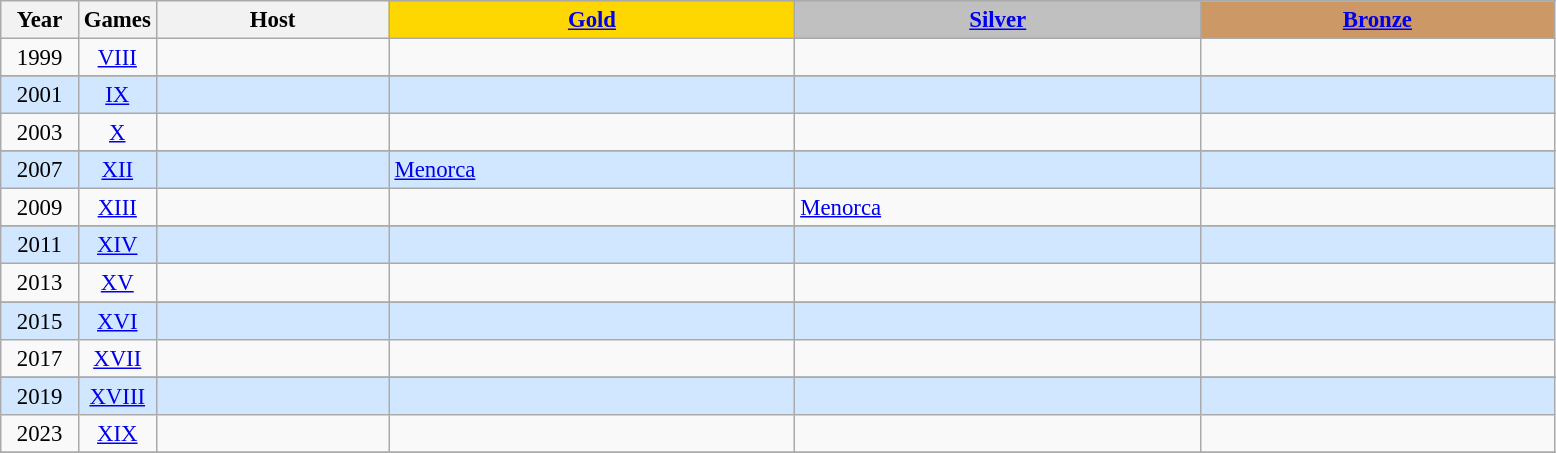<table class="wikitable" style="text-align: center; font-size:95%;">
<tr>
<th rowspan="2" style="width:5%;">Year</th>
<th rowspan="2" style="width:5%;">Games</th>
<th rowspan="2" style="width:15%;">Host</th>
</tr>
<tr>
<th style="background-color: gold"><a href='#'>Gold</a></th>
<th style="background-color: silver"><a href='#'>Silver</a></th>
<th style="background-color: #CC9966"><a href='#'>Bronze</a></th>
</tr>
<tr>
<td>1999</td>
<td align=center><a href='#'>VIII</a></td>
<td align="left"></td>
<td align="left"> </td>
<td align="left"></td>
<td align="left"></td>
</tr>
<tr>
</tr>
<tr style="text-align:center; background:#d0e7ff;">
<td>2001</td>
<td align=center><a href='#'>IX</a></td>
<td align="left"></td>
<td align="left"></td>
<td align="left"></td>
<td align="left"></td>
</tr>
<tr>
<td>2003</td>
<td align=center><a href='#'>X</a></td>
<td align="left"></td>
<td align="left"></td>
<td align="left"></td>
<td align="left"></td>
</tr>
<tr>
</tr>
<tr style="text-align:center; background:#d0e7ff;">
<td>2007</td>
<td align=center><a href='#'>XII</a></td>
<td align="left"></td>
<td align="left"> <a href='#'>Menorca</a></td>
<td align="left"></td>
<td align="left"></td>
</tr>
<tr>
<td>2009</td>
<td align=center><a href='#'>XIII</a></td>
<td align="left"></td>
<td align="left"></td>
<td align="left"> <a href='#'>Menorca</a></td>
<td align="left"></td>
</tr>
<tr>
</tr>
<tr style="text-align:center; background:#d0e7ff;">
<td>2011</td>
<td align=center><a href='#'>XIV</a></td>
<td align="left"></td>
<td align="left"></td>
<td align="left"></td>
<td align="left"></td>
</tr>
<tr>
<td>2013</td>
<td align=center><a href='#'>XV</a></td>
<td align="left"></td>
<td align="left"></td>
<td align="left"></td>
<td></td>
</tr>
<tr>
</tr>
<tr style="text-align:center; background:#d0e7ff;">
<td>2015</td>
<td align=center><a href='#'>XVI</a></td>
<td align="left"></td>
<td align="left"></td>
<td align="left"></td>
<td align="left"></td>
</tr>
<tr>
<td>2017</td>
<td align=center><a href='#'>XVII</a></td>
<td align="left"></td>
<td align="left"></td>
<td align="left"></td>
<td align="left"></td>
</tr>
<tr>
</tr>
<tr style="text-align:center; background:#d0e7ff;">
<td>2019</td>
<td align=center><a href='#'>XVIII</a></td>
<td align="left"></td>
<td align="left"></td>
<td align="left"></td>
<td align="left"></td>
</tr>
<tr>
<td>2023</td>
<td align=center><a href='#'>XIX</a></td>
<td align="left"></td>
<td align="left"></td>
<td align="left"></td>
<td align="left"></td>
</tr>
<tr>
</tr>
</table>
